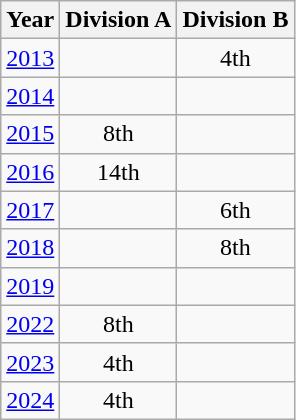<table class="wikitable" style="text-align:center">
<tr>
<th>Year</th>
<th>Division A</th>
<th>Division B</th>
</tr>
<tr>
<td><a href='#'>2013</a></td>
<td></td>
<td>4th</td>
</tr>
<tr>
<td><a href='#'>2014</a></td>
<td></td>
<td></td>
</tr>
<tr>
<td><a href='#'>2015</a></td>
<td>8th</td>
<td></td>
</tr>
<tr>
<td><a href='#'>2016</a></td>
<td>14th</td>
<td></td>
</tr>
<tr>
<td><a href='#'>2017</a></td>
<td></td>
<td>6th</td>
</tr>
<tr>
<td><a href='#'>2018</a></td>
<td></td>
<td>8th</td>
</tr>
<tr>
<td><a href='#'>2019</a></td>
<td></td>
<td></td>
</tr>
<tr>
<td><a href='#'>2022</a></td>
<td>8th</td>
<td></td>
</tr>
<tr>
<td><a href='#'>2023</a></td>
<td>4th</td>
<td></td>
</tr>
<tr>
<td><a href='#'>2024</a></td>
<td>4th</td>
<td></td>
</tr>
</table>
